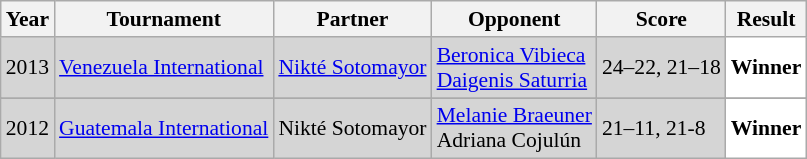<table class="sortable wikitable" style="font-size: 90%;">
<tr>
<th>Year</th>
<th>Tournament</th>
<th>Partner</th>
<th>Opponent</th>
<th>Score</th>
<th>Result</th>
</tr>
<tr style="background:#D5D5D5">
<td align="center">2013</td>
<td align="left"><a href='#'>Venezuela International</a></td>
<td align="left"> <a href='#'>Nikté Sotomayor</a></td>
<td align="left"> <a href='#'>Beronica Vibieca</a><br> <a href='#'>Daigenis Saturria</a></td>
<td align="left">24–22, 21–18</td>
<td style="text-align:left; background:white"> <strong>Winner</strong></td>
</tr>
<tr>
</tr>
<tr style="background:#D5D5D5">
<td align="center">2012</td>
<td align="left"><a href='#'>Guatemala International</a></td>
<td align="left"> Nikté Sotomayor</td>
<td align="left"> <a href='#'>Melanie Braeuner</a><br> Adriana Cojulún</td>
<td align="left">21–11, 21-8</td>
<td style="text-align:left; background:white"> <strong>Winner</strong></td>
</tr>
</table>
